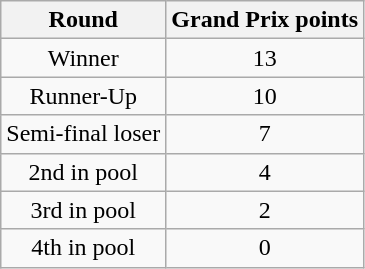<table class="wikitable" style="text-align: center;">
<tr>
<th>Round</th>
<th>Grand Prix points</th>
</tr>
<tr>
<td>Winner</td>
<td>13</td>
</tr>
<tr>
<td>Runner-Up</td>
<td>10</td>
</tr>
<tr>
<td>Semi-final loser</td>
<td>7</td>
</tr>
<tr>
<td>2nd in pool</td>
<td>4</td>
</tr>
<tr>
<td>3rd in pool</td>
<td>2</td>
</tr>
<tr>
<td>4th in pool</td>
<td>0</td>
</tr>
</table>
